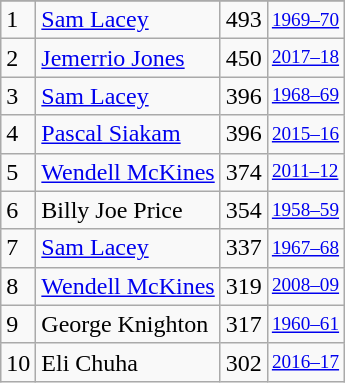<table class="wikitable">
<tr>
</tr>
<tr>
<td>1</td>
<td><a href='#'>Sam Lacey</a></td>
<td>493</td>
<td style="font-size:80%;"><a href='#'>1969–70</a></td>
</tr>
<tr>
<td>2</td>
<td><a href='#'>Jemerrio Jones</a></td>
<td>450</td>
<td style="font-size:80%;"><a href='#'>2017–18</a></td>
</tr>
<tr>
<td>3</td>
<td><a href='#'>Sam Lacey</a></td>
<td>396</td>
<td style="font-size:80%;"><a href='#'>1968–69</a></td>
</tr>
<tr>
<td>4</td>
<td><a href='#'>Pascal Siakam</a></td>
<td>396</td>
<td style="font-size:80%;"><a href='#'>2015–16</a></td>
</tr>
<tr>
<td>5</td>
<td><a href='#'>Wendell McKines</a></td>
<td>374</td>
<td style="font-size:80%;"><a href='#'>2011–12</a></td>
</tr>
<tr>
<td>6</td>
<td>Billy Joe Price</td>
<td>354</td>
<td style="font-size:80%;"><a href='#'>1958–59</a></td>
</tr>
<tr>
<td>7</td>
<td><a href='#'>Sam Lacey</a></td>
<td>337</td>
<td style="font-size:80%;"><a href='#'>1967–68</a></td>
</tr>
<tr>
<td>8</td>
<td><a href='#'>Wendell McKines</a></td>
<td>319</td>
<td style="font-size:80%;"><a href='#'>2008–09</a></td>
</tr>
<tr>
<td>9</td>
<td>George Knighton</td>
<td>317</td>
<td style="font-size:80%;"><a href='#'>1960–61</a></td>
</tr>
<tr>
<td>10</td>
<td>Eli Chuha</td>
<td>302</td>
<td style="font-size:80%;"><a href='#'>2016–17</a></td>
</tr>
</table>
